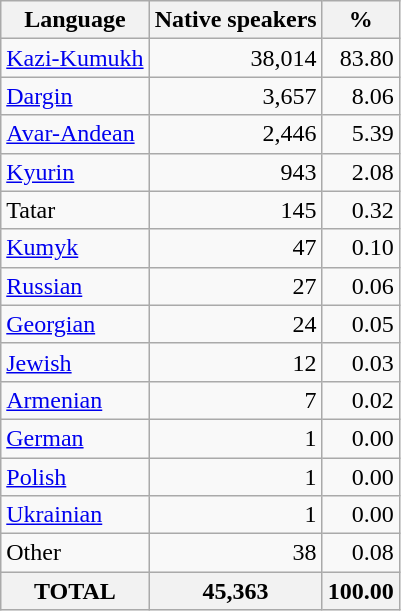<table class="wikitable sortable">
<tr>
<th>Language</th>
<th>Native speakers</th>
<th>%</th>
</tr>
<tr>
<td><a href='#'>Kazi-Kumukh</a></td>
<td align="right">38,014</td>
<td align="right">83.80</td>
</tr>
<tr>
<td><a href='#'>Dargin</a></td>
<td align="right">3,657</td>
<td align="right">8.06</td>
</tr>
<tr>
<td><a href='#'>Avar-Andean</a></td>
<td align="right">2,446</td>
<td align="right">5.39</td>
</tr>
<tr>
<td><a href='#'>Kyurin</a></td>
<td align="right">943</td>
<td align="right">2.08</td>
</tr>
<tr>
<td>Tatar</td>
<td align="right">145</td>
<td align="right">0.32</td>
</tr>
<tr>
<td><a href='#'>Kumyk</a></td>
<td align="right">47</td>
<td align="right">0.10</td>
</tr>
<tr>
<td><a href='#'>Russian</a></td>
<td align="right">27</td>
<td align="right">0.06</td>
</tr>
<tr>
<td><a href='#'>Georgian</a></td>
<td align="right">24</td>
<td align="right">0.05</td>
</tr>
<tr>
<td><a href='#'>Jewish</a></td>
<td align="right">12</td>
<td align="right">0.03</td>
</tr>
<tr>
<td><a href='#'>Armenian</a></td>
<td align="right">7</td>
<td align="right">0.02</td>
</tr>
<tr>
<td><a href='#'>German</a></td>
<td align="right">1</td>
<td align="right">0.00</td>
</tr>
<tr>
<td><a href='#'>Polish</a></td>
<td align="right">1</td>
<td align="right">0.00</td>
</tr>
<tr>
<td><a href='#'>Ukrainian</a></td>
<td align="right">1</td>
<td align="right">0.00</td>
</tr>
<tr>
<td>Other</td>
<td align="right">38</td>
<td align="right">0.08</td>
</tr>
<tr>
<th>TOTAL</th>
<th>45,363</th>
<th>100.00</th>
</tr>
</table>
